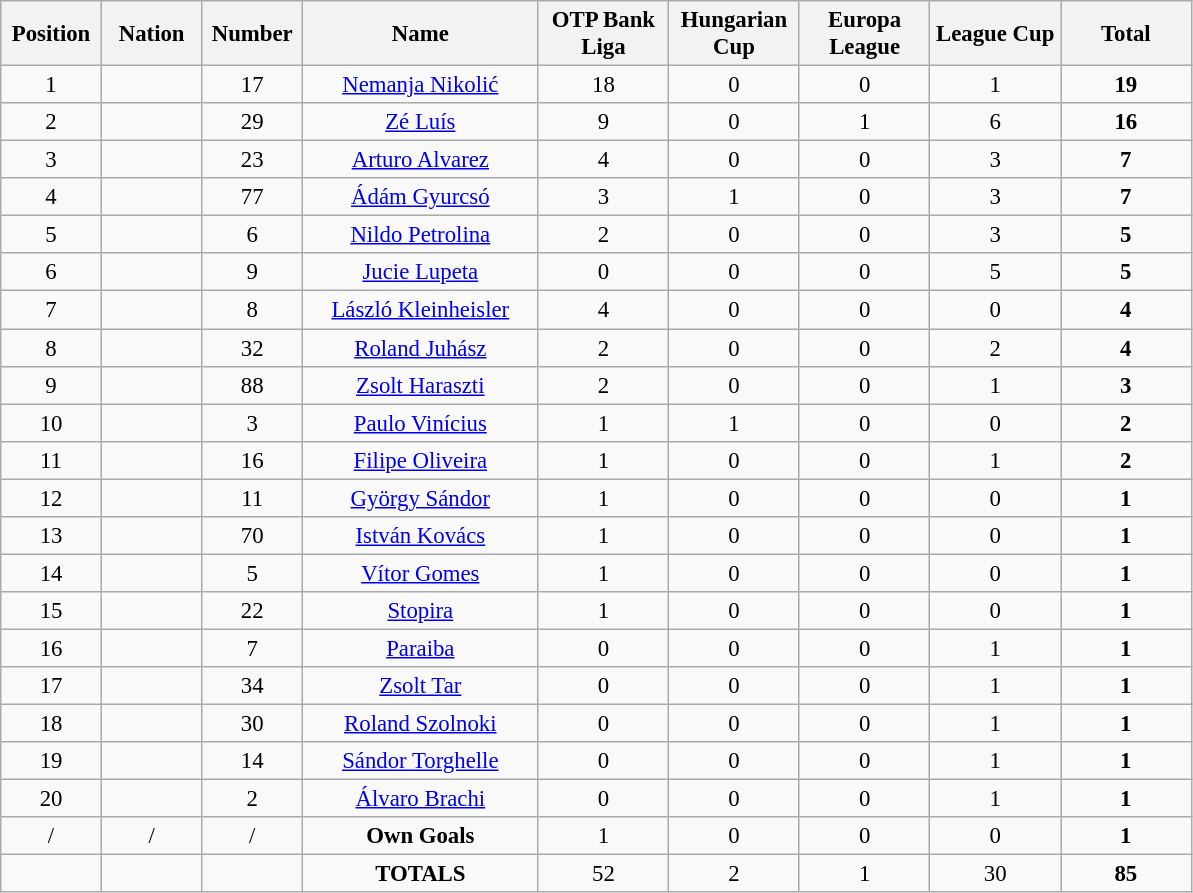<table class="wikitable" style="font-size: 95%; text-align: center;">
<tr>
<th width=60>Position</th>
<th width=60>Nation</th>
<th width=60>Number</th>
<th width=150>Name</th>
<th width=80>OTP Bank Liga</th>
<th width=80>Hungarian Cup</th>
<th width=80>Europa League</th>
<th width=80>League Cup</th>
<th width=80>Total</th>
</tr>
<tr>
<td>1</td>
<td></td>
<td>17</td>
<td><a href='#'>Nemanja Nikolić</a></td>
<td>18</td>
<td>0</td>
<td>0</td>
<td>1</td>
<td><strong>19</strong></td>
</tr>
<tr>
<td>2</td>
<td></td>
<td>29</td>
<td><a href='#'>Zé Luís</a></td>
<td>9</td>
<td>0</td>
<td>1</td>
<td>6</td>
<td><strong>16</strong></td>
</tr>
<tr>
<td>3</td>
<td></td>
<td>23</td>
<td><a href='#'>Arturo Alvarez</a></td>
<td>4</td>
<td>0</td>
<td>0</td>
<td>3</td>
<td><strong>7</strong></td>
</tr>
<tr>
<td>4</td>
<td></td>
<td>77</td>
<td><a href='#'>Ádám Gyurcsó</a></td>
<td>3</td>
<td>1</td>
<td>0</td>
<td>3</td>
<td><strong>7</strong></td>
</tr>
<tr>
<td>5</td>
<td></td>
<td>6</td>
<td><a href='#'>Nildo Petrolina</a></td>
<td>2</td>
<td>0</td>
<td>0</td>
<td>3</td>
<td><strong>5</strong></td>
</tr>
<tr>
<td>6</td>
<td></td>
<td>9</td>
<td><a href='#'>Jucie Lupeta</a></td>
<td>0</td>
<td>0</td>
<td>0</td>
<td>5</td>
<td><strong>5</strong></td>
</tr>
<tr>
<td>7</td>
<td></td>
<td>8</td>
<td><a href='#'>László Kleinheisler</a></td>
<td>4</td>
<td>0</td>
<td>0</td>
<td>0</td>
<td><strong>4</strong></td>
</tr>
<tr>
<td>8</td>
<td></td>
<td>32</td>
<td><a href='#'>Roland Juhász</a></td>
<td>2</td>
<td>0</td>
<td>0</td>
<td>2</td>
<td><strong>4</strong></td>
</tr>
<tr>
<td>9</td>
<td></td>
<td>88</td>
<td><a href='#'>Zsolt Haraszti</a></td>
<td>2</td>
<td>0</td>
<td>0</td>
<td>1</td>
<td><strong>3</strong></td>
</tr>
<tr>
<td>10</td>
<td></td>
<td>3</td>
<td><a href='#'>Paulo Vinícius</a></td>
<td>1</td>
<td>1</td>
<td>0</td>
<td>0</td>
<td><strong>2</strong></td>
</tr>
<tr>
<td>11</td>
<td></td>
<td>16</td>
<td><a href='#'>Filipe Oliveira</a></td>
<td>1</td>
<td>0</td>
<td>0</td>
<td>1</td>
<td><strong>2</strong></td>
</tr>
<tr>
<td>12</td>
<td></td>
<td>11</td>
<td><a href='#'>György Sándor</a></td>
<td>1</td>
<td>0</td>
<td>0</td>
<td>0</td>
<td><strong>1</strong></td>
</tr>
<tr>
<td>13</td>
<td></td>
<td>70</td>
<td><a href='#'>István Kovács</a></td>
<td>1</td>
<td>0</td>
<td>0</td>
<td>0</td>
<td><strong>1</strong></td>
</tr>
<tr>
<td>14</td>
<td></td>
<td>5</td>
<td><a href='#'>Vítor Gomes</a></td>
<td>1</td>
<td>0</td>
<td>0</td>
<td>0</td>
<td><strong>1</strong></td>
</tr>
<tr>
<td>15</td>
<td></td>
<td>22</td>
<td><a href='#'>Stopira</a></td>
<td>1</td>
<td>0</td>
<td>0</td>
<td>0</td>
<td><strong>1</strong></td>
</tr>
<tr>
<td>16</td>
<td></td>
<td>7</td>
<td><a href='#'>Paraiba</a></td>
<td>0</td>
<td>0</td>
<td>0</td>
<td>1</td>
<td><strong>1</strong></td>
</tr>
<tr>
<td>17</td>
<td></td>
<td>34</td>
<td><a href='#'>Zsolt Tar</a></td>
<td>0</td>
<td>0</td>
<td>0</td>
<td>1</td>
<td><strong>1</strong></td>
</tr>
<tr>
<td>18</td>
<td></td>
<td>30</td>
<td><a href='#'>Roland Szolnoki</a></td>
<td>0</td>
<td>0</td>
<td>0</td>
<td>1</td>
<td><strong>1</strong></td>
</tr>
<tr>
<td>19</td>
<td></td>
<td>14</td>
<td><a href='#'>Sándor Torghelle</a></td>
<td>0</td>
<td>0</td>
<td>0</td>
<td>1</td>
<td><strong>1</strong></td>
</tr>
<tr>
<td>20</td>
<td></td>
<td>2</td>
<td><a href='#'>Álvaro Brachi</a></td>
<td>0</td>
<td>0</td>
<td>0</td>
<td>1</td>
<td><strong>1</strong></td>
</tr>
<tr>
<td>/</td>
<td>/</td>
<td>/</td>
<td><strong>Own Goals</strong></td>
<td>1</td>
<td>0</td>
<td>0</td>
<td>0</td>
<td><strong>1</strong></td>
</tr>
<tr>
<td></td>
<td></td>
<td></td>
<td><strong>TOTALS</strong></td>
<td>52</td>
<td>2</td>
<td>1</td>
<td>30</td>
<td><strong>85</strong></td>
</tr>
</table>
